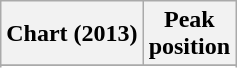<table class="wikitable sortable plainrowheaders" style="text-align:center">
<tr>
<th scope="col">Chart (2013)</th>
<th scope="col">Peak<br>position</th>
</tr>
<tr>
</tr>
<tr>
</tr>
<tr>
</tr>
<tr>
</tr>
<tr>
</tr>
<tr>
</tr>
<tr>
</tr>
</table>
